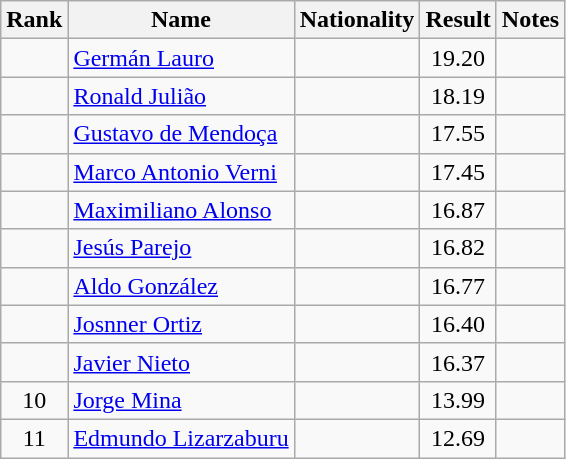<table class="wikitable sortable" style="text-align:center">
<tr>
<th>Rank</th>
<th>Name</th>
<th>Nationality</th>
<th>Result</th>
<th>Notes</th>
</tr>
<tr>
<td></td>
<td align=left><a href='#'>Germán Lauro</a></td>
<td align=left></td>
<td>19.20</td>
<td></td>
</tr>
<tr>
<td></td>
<td align=left><a href='#'>Ronald Julião</a></td>
<td align=left></td>
<td>18.19</td>
<td></td>
</tr>
<tr>
<td></td>
<td align=left><a href='#'>Gustavo de Mendoça</a></td>
<td align=left></td>
<td>17.55</td>
<td></td>
</tr>
<tr>
<td></td>
<td align=left><a href='#'>Marco Antonio Verni</a></td>
<td align=left></td>
<td>17.45</td>
<td></td>
</tr>
<tr>
<td></td>
<td align=left><a href='#'>Maximiliano Alonso</a></td>
<td align=left></td>
<td>16.87</td>
<td></td>
</tr>
<tr>
<td></td>
<td align=left><a href='#'>Jesús Parejo</a></td>
<td align=left></td>
<td>16.82</td>
<td></td>
</tr>
<tr>
<td></td>
<td align=left><a href='#'>Aldo González</a></td>
<td align=left></td>
<td>16.77</td>
<td></td>
</tr>
<tr>
<td></td>
<td align=left><a href='#'>Josnner Ortiz</a></td>
<td align=left></td>
<td>16.40</td>
<td></td>
</tr>
<tr>
<td></td>
<td align=left><a href='#'>Javier Nieto</a></td>
<td align=left></td>
<td>16.37</td>
<td></td>
</tr>
<tr>
<td>10</td>
<td align=left><a href='#'>Jorge Mina</a></td>
<td align=left></td>
<td>13.99</td>
<td></td>
</tr>
<tr>
<td>11</td>
<td align=left><a href='#'>Edmundo Lizarzaburu</a></td>
<td align=left></td>
<td>12.69</td>
<td></td>
</tr>
</table>
